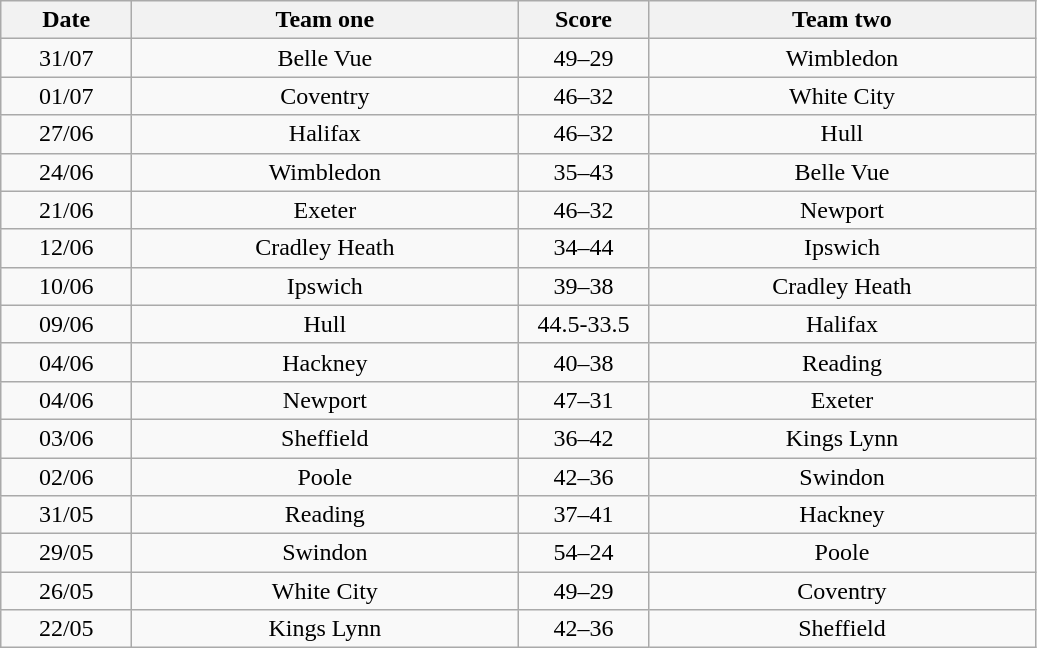<table class="wikitable" style="text-align: center">
<tr>
<th width=80>Date</th>
<th width=250>Team one</th>
<th width=80>Score</th>
<th width=250>Team two</th>
</tr>
<tr>
<td>31/07</td>
<td>Belle Vue</td>
<td>49–29</td>
<td>Wimbledon</td>
</tr>
<tr>
<td>01/07</td>
<td>Coventry</td>
<td>46–32</td>
<td>White City</td>
</tr>
<tr>
<td>27/06</td>
<td>Halifax</td>
<td>46–32</td>
<td>Hull</td>
</tr>
<tr>
<td>24/06</td>
<td>Wimbledon</td>
<td>35–43</td>
<td>Belle Vue</td>
</tr>
<tr>
<td>21/06</td>
<td>Exeter</td>
<td>46–32</td>
<td>Newport</td>
</tr>
<tr>
<td>12/06</td>
<td>Cradley Heath</td>
<td>34–44</td>
<td>Ipswich</td>
</tr>
<tr>
<td>10/06</td>
<td>Ipswich</td>
<td>39–38</td>
<td>Cradley Heath</td>
</tr>
<tr>
<td>09/06</td>
<td>Hull</td>
<td>44.5-33.5</td>
<td>Halifax</td>
</tr>
<tr>
<td>04/06</td>
<td>Hackney</td>
<td>40–38</td>
<td>Reading</td>
</tr>
<tr>
<td>04/06</td>
<td>Newport</td>
<td>47–31</td>
<td>Exeter</td>
</tr>
<tr>
<td>03/06</td>
<td>Sheffield</td>
<td>36–42</td>
<td>Kings Lynn</td>
</tr>
<tr>
<td>02/06</td>
<td>Poole</td>
<td>42–36</td>
<td>Swindon</td>
</tr>
<tr>
<td>31/05</td>
<td>Reading</td>
<td>37–41</td>
<td>Hackney</td>
</tr>
<tr>
<td>29/05</td>
<td>Swindon</td>
<td>54–24</td>
<td>Poole</td>
</tr>
<tr>
<td>26/05</td>
<td>White City</td>
<td>49–29</td>
<td>Coventry</td>
</tr>
<tr>
<td>22/05</td>
<td>Kings Lynn</td>
<td>42–36</td>
<td>Sheffield</td>
</tr>
</table>
